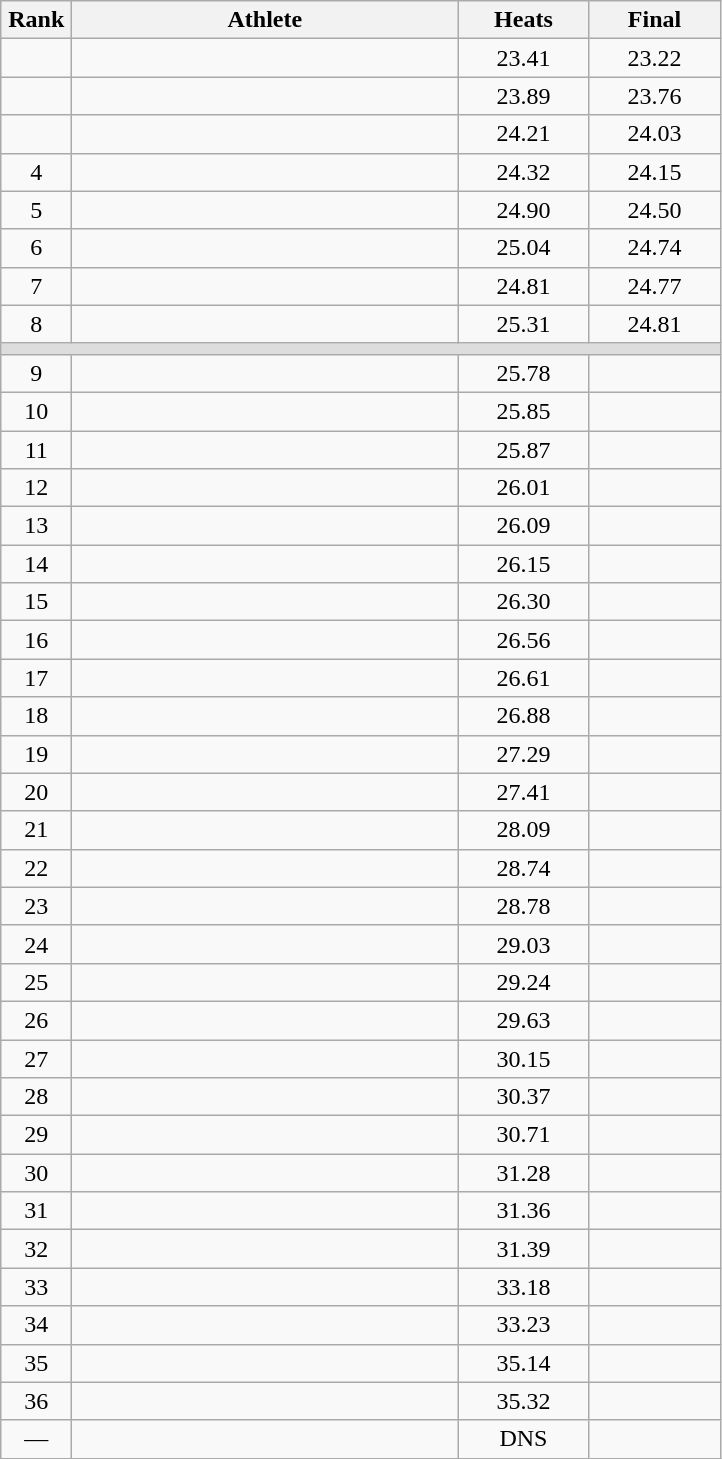<table class=wikitable style="text-align:center">
<tr>
<th width=40>Rank</th>
<th width=250>Athlete</th>
<th width=80>Heats</th>
<th width=80>Final</th>
</tr>
<tr>
<td></td>
<td align=left></td>
<td>23.41</td>
<td>23.22</td>
</tr>
<tr>
<td></td>
<td align=left></td>
<td>23.89</td>
<td>23.76</td>
</tr>
<tr>
<td></td>
<td align=left></td>
<td>24.21</td>
<td>24.03</td>
</tr>
<tr>
<td>4</td>
<td align=left></td>
<td>24.32</td>
<td>24.15</td>
</tr>
<tr>
<td>5</td>
<td align=left></td>
<td>24.90</td>
<td>24.50</td>
</tr>
<tr>
<td>6</td>
<td align=left></td>
<td>25.04</td>
<td>24.74</td>
</tr>
<tr>
<td>7</td>
<td align=left></td>
<td>24.81</td>
<td>24.77</td>
</tr>
<tr>
<td>8</td>
<td align=left></td>
<td>25.31</td>
<td>24.81</td>
</tr>
<tr bgcolor=#DDDDDD>
<td colspan=4></td>
</tr>
<tr>
<td>9</td>
<td align=left></td>
<td>25.78</td>
<td></td>
</tr>
<tr>
<td>10</td>
<td align=left></td>
<td>25.85</td>
<td></td>
</tr>
<tr>
<td>11</td>
<td align=left></td>
<td>25.87</td>
<td></td>
</tr>
<tr>
<td>12</td>
<td align=left></td>
<td>26.01</td>
<td></td>
</tr>
<tr>
<td>13</td>
<td align=left></td>
<td>26.09</td>
<td></td>
</tr>
<tr>
<td>14</td>
<td align=left></td>
<td>26.15</td>
<td></td>
</tr>
<tr>
<td>15</td>
<td align=left></td>
<td>26.30</td>
<td></td>
</tr>
<tr>
<td>16</td>
<td align=left></td>
<td>26.56</td>
<td></td>
</tr>
<tr>
<td>17</td>
<td align=left></td>
<td>26.61</td>
<td></td>
</tr>
<tr>
<td>18</td>
<td align=left></td>
<td>26.88</td>
<td></td>
</tr>
<tr>
<td>19</td>
<td align=left></td>
<td>27.29</td>
<td></td>
</tr>
<tr>
<td>20</td>
<td align=left></td>
<td>27.41</td>
<td></td>
</tr>
<tr>
<td>21</td>
<td align=left></td>
<td>28.09</td>
<td></td>
</tr>
<tr>
<td>22</td>
<td align=left></td>
<td>28.74</td>
<td></td>
</tr>
<tr>
<td>23</td>
<td align=left></td>
<td>28.78</td>
<td></td>
</tr>
<tr>
<td>24</td>
<td align=left></td>
<td>29.03</td>
<td></td>
</tr>
<tr>
<td>25</td>
<td align=left></td>
<td>29.24</td>
<td></td>
</tr>
<tr>
<td>26</td>
<td align=left></td>
<td>29.63</td>
<td></td>
</tr>
<tr>
<td>27</td>
<td align=left></td>
<td>30.15</td>
<td></td>
</tr>
<tr>
<td>28</td>
<td align=left></td>
<td>30.37</td>
<td></td>
</tr>
<tr>
<td>29</td>
<td align=left></td>
<td>30.71</td>
<td></td>
</tr>
<tr>
<td>30</td>
<td align=left></td>
<td>31.28</td>
<td></td>
</tr>
<tr>
<td>31</td>
<td align=left></td>
<td>31.36</td>
<td></td>
</tr>
<tr>
<td>32</td>
<td align=left></td>
<td>31.39</td>
<td></td>
</tr>
<tr>
<td>33</td>
<td align=left></td>
<td>33.18</td>
<td></td>
</tr>
<tr>
<td>34</td>
<td align=left></td>
<td>33.23</td>
<td></td>
</tr>
<tr>
<td>35</td>
<td align=left></td>
<td>35.14</td>
<td></td>
</tr>
<tr>
<td>36</td>
<td align=left></td>
<td>35.32</td>
<td></td>
</tr>
<tr>
<td>—</td>
<td align=left></td>
<td>DNS</td>
<td></td>
</tr>
</table>
